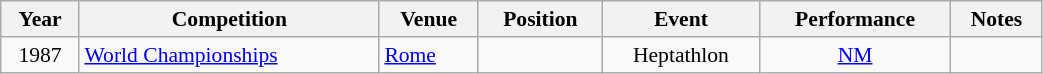<table class="wikitable" width=55% style="font-size:90%; text-align:center;">
<tr>
<th>Year</th>
<th>Competition</th>
<th>Venue</th>
<th>Position</th>
<th>Event</th>
<th>Performance</th>
<th>Notes</th>
</tr>
<tr>
<td>1987</td>
<td align=left><a href='#'>World Championships</a></td>
<td align=left> <a href='#'>Rome</a></td>
<td></td>
<td>Heptathlon</td>
<td><a href='#'>NM</a></td>
<td></td>
</tr>
</table>
